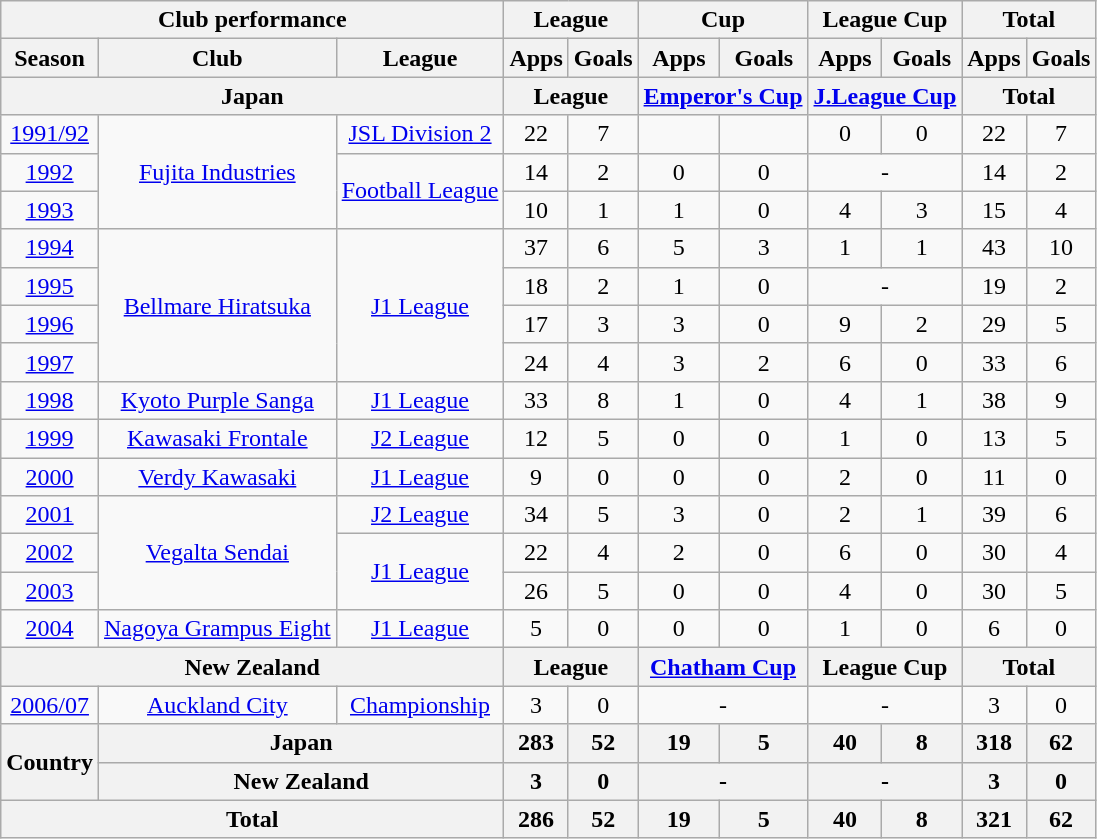<table class="wikitable" style="text-align:center;">
<tr>
<th colspan=3>Club performance</th>
<th colspan=2>League</th>
<th colspan=2>Cup</th>
<th colspan=2>League Cup</th>
<th colspan=2>Total</th>
</tr>
<tr>
<th>Season</th>
<th>Club</th>
<th>League</th>
<th>Apps</th>
<th>Goals</th>
<th>Apps</th>
<th>Goals</th>
<th>Apps</th>
<th>Goals</th>
<th>Apps</th>
<th>Goals</th>
</tr>
<tr>
<th colspan=3>Japan</th>
<th colspan=2>League</th>
<th colspan=2><a href='#'>Emperor's Cup</a></th>
<th colspan=2><a href='#'>J.League Cup</a></th>
<th colspan=2>Total</th>
</tr>
<tr>
<td><a href='#'>1991/92</a></td>
<td rowspan="3"><a href='#'>Fujita Industries</a></td>
<td><a href='#'>JSL Division 2</a></td>
<td>22</td>
<td>7</td>
<td></td>
<td></td>
<td>0</td>
<td>0</td>
<td>22</td>
<td>7</td>
</tr>
<tr>
<td><a href='#'>1992</a></td>
<td rowspan="2"><a href='#'>Football League</a></td>
<td>14</td>
<td>2</td>
<td>0</td>
<td>0</td>
<td colspan="2">-</td>
<td>14</td>
<td>2</td>
</tr>
<tr>
<td><a href='#'>1993</a></td>
<td>10</td>
<td>1</td>
<td>1</td>
<td>0</td>
<td>4</td>
<td>3</td>
<td>15</td>
<td>4</td>
</tr>
<tr>
<td><a href='#'>1994</a></td>
<td rowspan="4"><a href='#'>Bellmare Hiratsuka</a></td>
<td rowspan="4"><a href='#'>J1 League</a></td>
<td>37</td>
<td>6</td>
<td>5</td>
<td>3</td>
<td>1</td>
<td>1</td>
<td>43</td>
<td>10</td>
</tr>
<tr>
<td><a href='#'>1995</a></td>
<td>18</td>
<td>2</td>
<td>1</td>
<td>0</td>
<td colspan="2">-</td>
<td>19</td>
<td>2</td>
</tr>
<tr>
<td><a href='#'>1996</a></td>
<td>17</td>
<td>3</td>
<td>3</td>
<td>0</td>
<td>9</td>
<td>2</td>
<td>29</td>
<td>5</td>
</tr>
<tr>
<td><a href='#'>1997</a></td>
<td>24</td>
<td>4</td>
<td>3</td>
<td>2</td>
<td>6</td>
<td>0</td>
<td>33</td>
<td>6</td>
</tr>
<tr>
<td><a href='#'>1998</a></td>
<td><a href='#'>Kyoto Purple Sanga</a></td>
<td><a href='#'>J1 League</a></td>
<td>33</td>
<td>8</td>
<td>1</td>
<td>0</td>
<td>4</td>
<td>1</td>
<td>38</td>
<td>9</td>
</tr>
<tr>
<td><a href='#'>1999</a></td>
<td><a href='#'>Kawasaki Frontale</a></td>
<td><a href='#'>J2 League</a></td>
<td>12</td>
<td>5</td>
<td>0</td>
<td>0</td>
<td>1</td>
<td>0</td>
<td>13</td>
<td>5</td>
</tr>
<tr>
<td><a href='#'>2000</a></td>
<td><a href='#'>Verdy Kawasaki</a></td>
<td><a href='#'>J1 League</a></td>
<td>9</td>
<td>0</td>
<td>0</td>
<td>0</td>
<td>2</td>
<td>0</td>
<td>11</td>
<td>0</td>
</tr>
<tr>
<td><a href='#'>2001</a></td>
<td rowspan="3"><a href='#'>Vegalta Sendai</a></td>
<td><a href='#'>J2 League</a></td>
<td>34</td>
<td>5</td>
<td>3</td>
<td>0</td>
<td>2</td>
<td>1</td>
<td>39</td>
<td>6</td>
</tr>
<tr>
<td><a href='#'>2002</a></td>
<td rowspan="2"><a href='#'>J1 League</a></td>
<td>22</td>
<td>4</td>
<td>2</td>
<td>0</td>
<td>6</td>
<td>0</td>
<td>30</td>
<td>4</td>
</tr>
<tr>
<td><a href='#'>2003</a></td>
<td>26</td>
<td>5</td>
<td>0</td>
<td>0</td>
<td>4</td>
<td>0</td>
<td>30</td>
<td>5</td>
</tr>
<tr>
<td><a href='#'>2004</a></td>
<td><a href='#'>Nagoya Grampus Eight</a></td>
<td><a href='#'>J1 League</a></td>
<td>5</td>
<td>0</td>
<td>0</td>
<td>0</td>
<td>1</td>
<td>0</td>
<td>6</td>
<td>0</td>
</tr>
<tr>
<th colspan=3>New Zealand</th>
<th colspan=2>League</th>
<th colspan=2><a href='#'>Chatham Cup</a></th>
<th colspan=2>League Cup</th>
<th colspan=2>Total</th>
</tr>
<tr>
<td><a href='#'>2006/07</a></td>
<td><a href='#'>Auckland City</a></td>
<td><a href='#'>Championship</a></td>
<td>3</td>
<td>0</td>
<td colspan="2">-</td>
<td colspan="2">-</td>
<td>3</td>
<td>0</td>
</tr>
<tr>
<th rowspan=2>Country</th>
<th colspan=2>Japan</th>
<th>283</th>
<th>52</th>
<th>19</th>
<th>5</th>
<th>40</th>
<th>8</th>
<th>318</th>
<th>62</th>
</tr>
<tr>
<th colspan=2>New Zealand</th>
<th>3</th>
<th>0</th>
<th colspan="2">-</th>
<th colspan="2">-</th>
<th>3</th>
<th>0</th>
</tr>
<tr>
<th colspan=3>Total</th>
<th>286</th>
<th>52</th>
<th>19</th>
<th>5</th>
<th>40</th>
<th>8</th>
<th>321</th>
<th>62</th>
</tr>
</table>
